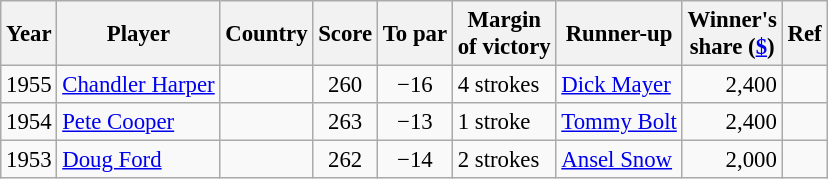<table class="wikitable" style="font-size:95%">
<tr>
<th>Year</th>
<th>Player</th>
<th>Country</th>
<th>Score</th>
<th>To par</th>
<th>Margin<br>of victory</th>
<th>Runner-up</th>
<th>Winner's<br>share (<a href='#'>$</a>)</th>
<th>Ref</th>
</tr>
<tr>
<td>1955</td>
<td><a href='#'>Chandler Harper</a></td>
<td></td>
<td align=center>260</td>
<td align=center>−16</td>
<td>4 strokes</td>
<td> <a href='#'>Dick Mayer</a></td>
<td align=right>2,400</td>
<td></td>
</tr>
<tr>
<td>1954</td>
<td><a href='#'>Pete Cooper</a></td>
<td></td>
<td align=center>263</td>
<td align=center>−13</td>
<td>1 stroke</td>
<td> <a href='#'>Tommy Bolt</a></td>
<td align=right>2,400</td>
<td></td>
</tr>
<tr>
<td>1953</td>
<td><a href='#'>Doug Ford</a></td>
<td></td>
<td align=center>262</td>
<td align=center>−14</td>
<td>2 strokes</td>
<td> <a href='#'>Ansel Snow</a></td>
<td align=right>2,000</td>
<td></td>
</tr>
</table>
